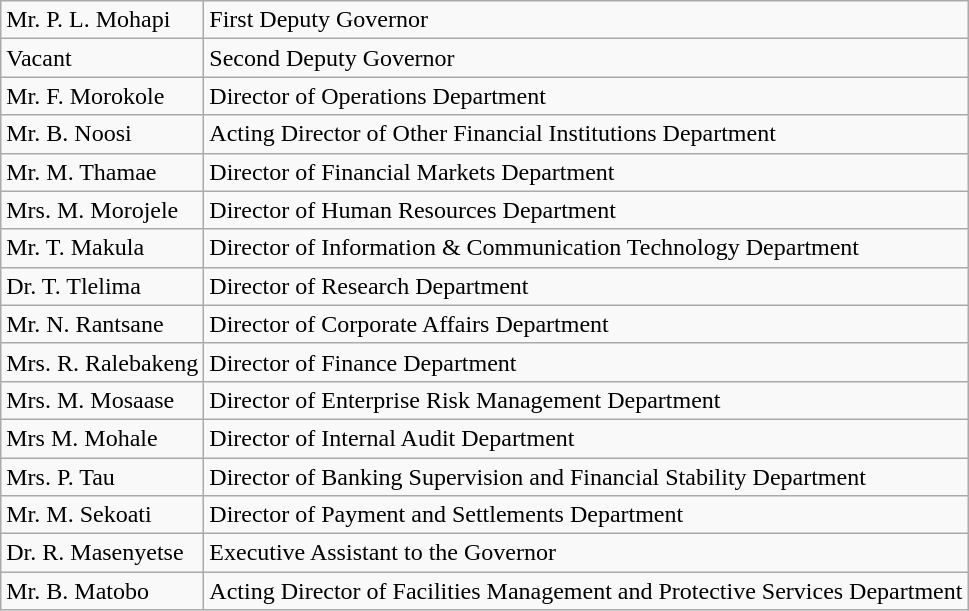<table class="wikitable">
<tr>
<td>Mr. P. L. Mohapi</td>
<td>First Deputy Governor</td>
</tr>
<tr>
<td>Vacant</td>
<td>Second Deputy Governor</td>
</tr>
<tr>
<td>Mr. F. Morokole</td>
<td>Director of Operations Department</td>
</tr>
<tr>
<td>Mr. B. Noosi</td>
<td>Acting Director of Other Financial Institutions Department</td>
</tr>
<tr>
<td>Mr. M. Thamae</td>
<td>Director of Financial Markets Department</td>
</tr>
<tr>
<td>Mrs. M. Morojele</td>
<td>Director of Human Resources Department</td>
</tr>
<tr>
<td>Mr. T. Makula</td>
<td>Director of Information & Communication Technology Department</td>
</tr>
<tr>
<td>Dr. T. Tlelima</td>
<td>Director of Research Department</td>
</tr>
<tr>
<td>Mr. N. Rantsane</td>
<td>Director of Corporate Affairs Department</td>
</tr>
<tr>
<td>Mrs. R. Ralebakeng</td>
<td>Director of Finance Department</td>
</tr>
<tr>
<td>Mrs. M. Mosaase</td>
<td>Director of Enterprise Risk Management Department</td>
</tr>
<tr>
<td>Mrs M. Mohale</td>
<td>Director of Internal Audit Department</td>
</tr>
<tr>
<td>Mrs. P. Tau</td>
<td>Director of Banking Supervision and Financial Stability Department</td>
</tr>
<tr>
<td>Mr. M. Sekoati</td>
<td>Director of Payment and Settlements Department</td>
</tr>
<tr>
<td>Dr. R. Masenyetse</td>
<td>Executive Assistant to the Governor</td>
</tr>
<tr>
<td>Mr. B. Matobo</td>
<td>Acting Director of Facilities Management and Protective Services Department</td>
</tr>
</table>
